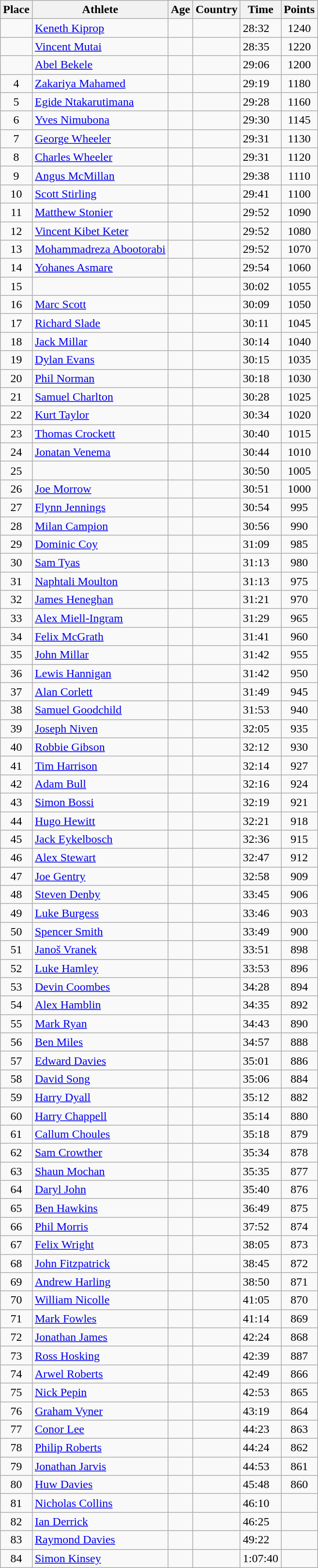<table class="wikitable mw-datatable sortable">
<tr>
<th>Place</th>
<th>Athlete</th>
<th>Age</th>
<th>Country</th>
<th>Time</th>
<th>Points</th>
</tr>
<tr>
<td align=center></td>
<td><a href='#'>Keneth Kiprop</a></td>
<td></td>
<td></td>
<td>28:32</td>
<td align=center>1240</td>
</tr>
<tr>
<td align=center></td>
<td><a href='#'>Vincent Mutai</a></td>
<td></td>
<td></td>
<td>28:35</td>
<td align=center>1220</td>
</tr>
<tr>
<td align=center></td>
<td><a href='#'>Abel Bekele</a></td>
<td></td>
<td></td>
<td>29:06</td>
<td align=center>1200</td>
</tr>
<tr>
<td align=center>4</td>
<td><a href='#'>Zakariya Mahamed</a></td>
<td></td>
<td></td>
<td>29:19</td>
<td align=center>1180</td>
</tr>
<tr>
<td align=center>5</td>
<td><a href='#'>Egide Ntakarutimana</a></td>
<td></td>
<td></td>
<td>29:28</td>
<td align=center>1160</td>
</tr>
<tr>
<td align=center>6</td>
<td><a href='#'>Yves Nimubona</a></td>
<td></td>
<td></td>
<td>29:30</td>
<td align=center>1145</td>
</tr>
<tr>
<td align=center>7</td>
<td><a href='#'>George Wheeler</a></td>
<td></td>
<td></td>
<td>29:31</td>
<td align=center>1130</td>
</tr>
<tr>
<td align=center>8</td>
<td><a href='#'>Charles Wheeler</a></td>
<td></td>
<td></td>
<td>29:31</td>
<td align=center>1120</td>
</tr>
<tr>
<td align=center>9</td>
<td><a href='#'>Angus McMillan</a></td>
<td></td>
<td></td>
<td>29:38</td>
<td align=center>1110</td>
</tr>
<tr>
<td align=center>10</td>
<td><a href='#'>Scott Stirling</a></td>
<td></td>
<td></td>
<td>29:41</td>
<td align=center>1100</td>
</tr>
<tr>
<td align=center>11</td>
<td><a href='#'>Matthew Stonier</a></td>
<td></td>
<td></td>
<td>29:52</td>
<td align=center>1090</td>
</tr>
<tr>
<td align=center>12</td>
<td><a href='#'>Vincent Kibet Keter</a></td>
<td></td>
<td></td>
<td>29:52</td>
<td align=center>1080</td>
</tr>
<tr>
<td align=center>13</td>
<td><a href='#'>Mohammadreza Abootorabi</a></td>
<td></td>
<td></td>
<td>29:52</td>
<td align=center>1070</td>
</tr>
<tr>
<td align=center>14</td>
<td><a href='#'>Yohanes Asmare</a></td>
<td></td>
<td></td>
<td>29:54</td>
<td align=center>1060</td>
</tr>
<tr>
<td align=center>15</td>
<td></td>
<td></td>
<td></td>
<td>30:02</td>
<td align=center>1055</td>
</tr>
<tr>
<td align=center>16</td>
<td><a href='#'>Marc Scott</a></td>
<td></td>
<td></td>
<td>30:09</td>
<td align=center>1050</td>
</tr>
<tr>
<td align=center>17</td>
<td><a href='#'>Richard Slade</a></td>
<td></td>
<td></td>
<td>30:11</td>
<td align=center>1045</td>
</tr>
<tr>
<td align=center>18</td>
<td><a href='#'>Jack Millar</a></td>
<td></td>
<td></td>
<td>30:14</td>
<td align=center>1040</td>
</tr>
<tr>
<td align=center>19</td>
<td><a href='#'>Dylan Evans</a></td>
<td></td>
<td></td>
<td>30:15</td>
<td align=center>1035</td>
</tr>
<tr>
<td align=center>20</td>
<td><a href='#'>Phil Norman</a></td>
<td></td>
<td></td>
<td>30:18</td>
<td align=center>1030</td>
</tr>
<tr>
<td align=center>21</td>
<td><a href='#'>Samuel Charlton</a></td>
<td></td>
<td></td>
<td>30:28</td>
<td align=center>1025</td>
</tr>
<tr>
<td align=center>22</td>
<td><a href='#'>Kurt Taylor</a></td>
<td></td>
<td></td>
<td>30:34</td>
<td align=center>1020</td>
</tr>
<tr>
<td align=center>23</td>
<td><a href='#'>Thomas Crockett</a></td>
<td></td>
<td></td>
<td>30:40</td>
<td align=center>1015</td>
</tr>
<tr>
<td align=center>24</td>
<td><a href='#'>Jonatan Venema</a></td>
<td></td>
<td></td>
<td>30:44</td>
<td align=center>1010</td>
</tr>
<tr>
<td align=center>25</td>
<td></td>
<td></td>
<td></td>
<td>30:50</td>
<td align=center>1005</td>
</tr>
<tr>
<td align=center>26</td>
<td><a href='#'>Joe Morrow</a></td>
<td></td>
<td></td>
<td>30:51</td>
<td align=center>1000</td>
</tr>
<tr>
<td align=center>27</td>
<td><a href='#'>Flynn Jennings</a></td>
<td></td>
<td></td>
<td>30:54</td>
<td align=center>995</td>
</tr>
<tr>
<td align=center>28</td>
<td><a href='#'>Milan Campion</a></td>
<td></td>
<td></td>
<td>30:56</td>
<td align=center>990</td>
</tr>
<tr>
<td align=center>29</td>
<td><a href='#'>Dominic Coy</a></td>
<td></td>
<td></td>
<td>31:09</td>
<td align=center>985</td>
</tr>
<tr>
<td align=center>30</td>
<td><a href='#'>Sam Tyas</a></td>
<td></td>
<td></td>
<td>31:13</td>
<td align=center>980</td>
</tr>
<tr>
<td align=center>31</td>
<td><a href='#'>Naphtali Moulton</a></td>
<td></td>
<td></td>
<td>31:13</td>
<td align=center>975</td>
</tr>
<tr>
<td align=center>32</td>
<td><a href='#'>James Heneghan</a></td>
<td></td>
<td></td>
<td>31:21</td>
<td align=center>970</td>
</tr>
<tr>
<td align=center>33</td>
<td><a href='#'>Alex Miell-Ingram</a></td>
<td></td>
<td></td>
<td>31:29</td>
<td align=center>965</td>
</tr>
<tr>
<td align=center>34</td>
<td><a href='#'>Felix McGrath</a></td>
<td></td>
<td></td>
<td>31:41</td>
<td align=center>960</td>
</tr>
<tr>
<td align=center>35</td>
<td><a href='#'>John Millar</a></td>
<td></td>
<td></td>
<td>31:42</td>
<td align=center>955</td>
</tr>
<tr>
<td align=center>36</td>
<td><a href='#'>Lewis Hannigan</a></td>
<td></td>
<td></td>
<td>31:42</td>
<td align=center>950</td>
</tr>
<tr>
<td align=center>37</td>
<td><a href='#'>Alan Corlett</a></td>
<td></td>
<td></td>
<td>31:49</td>
<td align=center>945</td>
</tr>
<tr>
<td align=center>38</td>
<td><a href='#'>Samuel Goodchild</a></td>
<td></td>
<td></td>
<td>31:53</td>
<td align=center>940</td>
</tr>
<tr>
<td align=center>39</td>
<td><a href='#'>Joseph Niven</a></td>
<td></td>
<td></td>
<td>32:05</td>
<td align=center>935</td>
</tr>
<tr>
<td align=center>40</td>
<td><a href='#'>Robbie Gibson</a></td>
<td></td>
<td></td>
<td>32:12</td>
<td align=center>930</td>
</tr>
<tr>
<td align=center>41</td>
<td><a href='#'>Tim Harrison</a></td>
<td></td>
<td></td>
<td>32:14</td>
<td align=center>927</td>
</tr>
<tr>
<td align=center>42</td>
<td><a href='#'>Adam Bull</a></td>
<td></td>
<td></td>
<td>32:16</td>
<td align=center>924</td>
</tr>
<tr>
<td align=center>43</td>
<td><a href='#'>Simon Bossi</a></td>
<td></td>
<td></td>
<td>32:19</td>
<td align=center>921</td>
</tr>
<tr>
<td align=center>44</td>
<td><a href='#'>Hugo Hewitt</a></td>
<td></td>
<td></td>
<td>32:21</td>
<td align=center>918</td>
</tr>
<tr>
<td align=center>45</td>
<td><a href='#'>Jack Eykelbosch</a></td>
<td></td>
<td></td>
<td>32:36</td>
<td align=center>915</td>
</tr>
<tr>
<td align=center>46</td>
<td><a href='#'>Alex Stewart</a></td>
<td></td>
<td></td>
<td>32:47</td>
<td align=center>912</td>
</tr>
<tr>
<td align=center>47</td>
<td><a href='#'>Joe Gentry</a></td>
<td></td>
<td></td>
<td>32:58</td>
<td align=center>909</td>
</tr>
<tr>
<td align=center>48</td>
<td><a href='#'>Steven Denby</a></td>
<td></td>
<td></td>
<td>33:45</td>
<td align=center>906</td>
</tr>
<tr>
<td align=center>49</td>
<td><a href='#'>Luke Burgess</a></td>
<td></td>
<td></td>
<td>33:46</td>
<td align=center>903</td>
</tr>
<tr>
<td align=center>50</td>
<td><a href='#'>Spencer Smith</a></td>
<td></td>
<td></td>
<td>33:49</td>
<td align=center>900</td>
</tr>
<tr>
<td align=center>51</td>
<td><a href='#'>Janoš Vranek</a></td>
<td></td>
<td></td>
<td>33:51</td>
<td align=center>898</td>
</tr>
<tr>
<td align=center>52</td>
<td><a href='#'>Luke Hamley</a></td>
<td></td>
<td></td>
<td>33:53</td>
<td align=center>896</td>
</tr>
<tr>
<td align=center>53</td>
<td><a href='#'>Devin Coombes</a></td>
<td></td>
<td></td>
<td>34:28</td>
<td align=center>894</td>
</tr>
<tr>
<td align=center>54</td>
<td><a href='#'>Alex Hamblin</a></td>
<td></td>
<td></td>
<td>34:35</td>
<td align=center>892</td>
</tr>
<tr>
<td align=center>55</td>
<td><a href='#'>Mark Ryan</a></td>
<td></td>
<td></td>
<td>34:43</td>
<td align=center>890</td>
</tr>
<tr>
<td align=center>56</td>
<td><a href='#'>Ben Miles</a></td>
<td></td>
<td></td>
<td>34:57</td>
<td align=center>888</td>
</tr>
<tr>
<td align=center>57</td>
<td><a href='#'>Edward Davies</a></td>
<td></td>
<td></td>
<td>35:01</td>
<td align=center>886</td>
</tr>
<tr>
<td align=center>58</td>
<td><a href='#'>David Song</a></td>
<td></td>
<td></td>
<td>35:06</td>
<td align=center>884</td>
</tr>
<tr>
<td align=center>59</td>
<td><a href='#'>Harry Dyall</a></td>
<td></td>
<td></td>
<td>35:12</td>
<td align=center>882</td>
</tr>
<tr>
<td align=center>60</td>
<td><a href='#'>Harry Chappell</a></td>
<td></td>
<td></td>
<td>35:14</td>
<td align=center>880</td>
</tr>
<tr>
<td align=center>61</td>
<td><a href='#'>Callum Choules</a></td>
<td></td>
<td></td>
<td>35:18</td>
<td align=center>879</td>
</tr>
<tr>
<td align=center>62</td>
<td><a href='#'>Sam Crowther</a></td>
<td></td>
<td></td>
<td>35:34</td>
<td align=center>878</td>
</tr>
<tr>
<td align=center>63</td>
<td><a href='#'>Shaun Mochan</a></td>
<td></td>
<td></td>
<td>35:35</td>
<td align=center>877</td>
</tr>
<tr>
<td align=center>64</td>
<td><a href='#'>Daryl John</a></td>
<td></td>
<td></td>
<td>35:40</td>
<td align=center>876</td>
</tr>
<tr>
<td align=center>65</td>
<td><a href='#'>Ben Hawkins</a></td>
<td></td>
<td></td>
<td>36:49</td>
<td align=center>875</td>
</tr>
<tr>
<td align=center>66</td>
<td><a href='#'>Phil Morris</a></td>
<td></td>
<td></td>
<td>37:52</td>
<td align=center>874</td>
</tr>
<tr>
<td align=center>67</td>
<td><a href='#'>Felix Wright</a></td>
<td></td>
<td></td>
<td>38:05</td>
<td align=center>873</td>
</tr>
<tr>
<td align=center>68</td>
<td><a href='#'>John Fitzpatrick</a></td>
<td></td>
<td></td>
<td>38:45</td>
<td align=center>872</td>
</tr>
<tr>
<td align=center>69</td>
<td><a href='#'>Andrew Harling</a></td>
<td></td>
<td></td>
<td>38:50</td>
<td align=center>871</td>
</tr>
<tr>
<td align=center>70</td>
<td><a href='#'>William Nicolle</a></td>
<td></td>
<td></td>
<td>41:05</td>
<td align=center>870</td>
</tr>
<tr>
<td align=center>71</td>
<td><a href='#'>Mark Fowles</a></td>
<td></td>
<td></td>
<td>41:14</td>
<td align=center>869</td>
</tr>
<tr>
<td align=center>72</td>
<td><a href='#'>Jonathan James</a></td>
<td></td>
<td></td>
<td>42:24</td>
<td align=center>868</td>
</tr>
<tr>
<td align=center>73</td>
<td><a href='#'>Ross Hosking</a></td>
<td></td>
<td></td>
<td>42:39</td>
<td align=center>887</td>
</tr>
<tr>
<td align=center>74</td>
<td><a href='#'>Arwel Roberts</a></td>
<td></td>
<td></td>
<td>42:49</td>
<td align=center>866</td>
</tr>
<tr>
<td align=center>75</td>
<td><a href='#'>Nick Pepin</a></td>
<td></td>
<td></td>
<td>42:53</td>
<td align=center>865</td>
</tr>
<tr>
<td align=center>76</td>
<td><a href='#'>Graham Vyner</a></td>
<td></td>
<td></td>
<td>43:19</td>
<td align=center>864</td>
</tr>
<tr>
<td align=center>77</td>
<td><a href='#'>Conor Lee</a></td>
<td></td>
<td></td>
<td>44:23</td>
<td align=center>863</td>
</tr>
<tr>
<td align=center>78</td>
<td><a href='#'>Philip Roberts</a></td>
<td></td>
<td></td>
<td>44:24</td>
<td align=center>862</td>
</tr>
<tr>
<td align=center>79</td>
<td><a href='#'>Jonathan Jarvis</a></td>
<td></td>
<td></td>
<td>44:53</td>
<td align=center>861</td>
</tr>
<tr>
<td align=center>80</td>
<td><a href='#'>Huw Davies</a></td>
<td></td>
<td></td>
<td>45:48</td>
<td align=center>860</td>
</tr>
<tr>
<td align=center>81</td>
<td><a href='#'>Nicholas Collins</a></td>
<td></td>
<td></td>
<td>46:10</td>
<td align=center></td>
</tr>
<tr>
<td align=center>82</td>
<td><a href='#'>Ian Derrick</a></td>
<td></td>
<td></td>
<td>46:25</td>
<td align=center></td>
</tr>
<tr>
<td align=center>83</td>
<td><a href='#'>Raymond Davies</a></td>
<td></td>
<td></td>
<td>49:22</td>
<td align=center></td>
</tr>
<tr>
<td align=center>84</td>
<td><a href='#'>Simon Kinsey</a></td>
<td></td>
<td></td>
<td>1:07:40</td>
<td align=center></td>
</tr>
</table>
